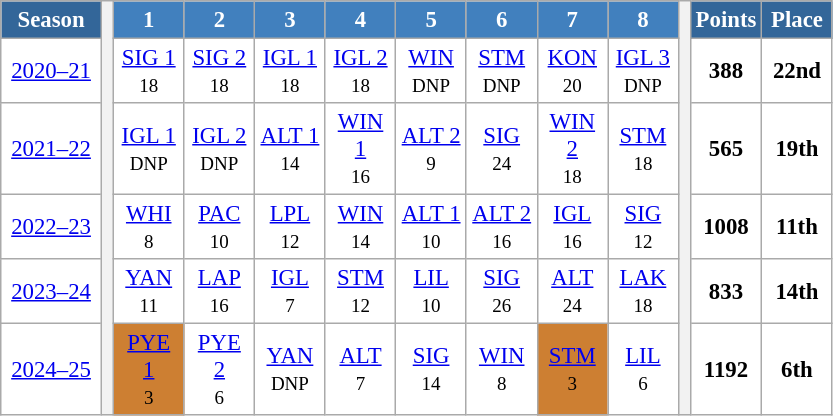<table class="wikitable" style="font-size:95%; text-align:center; border:grey solid 1px; border-collapse:collapse; background:#ffffff;">
<tr>
<th style="background-color:#369; color:white; width:60px">Season</th>
<th rowspan="8" width="1px"></th>
<th style="background-color:#4180be; color:white; width:40px">1</th>
<th style="background-color:#4180be; color:white; width:40px">2</th>
<th style="background-color:#4180be; color:white; width:40px">3</th>
<th style="background-color:#4180be; color:white; width:40px">4</th>
<th style="background-color:#4180be; color:white; width:40px">5</th>
<th style="background-color:#4180be; color:white; width:40px">6</th>
<th style="background-color:#4180be; color:white; width:40px">7</th>
<th style="background-color:#4180be; color:white; width:40px">8</th>
<th rowspan="8" width="1px"></th>
<th style="background-color:#369; color:white; width:40px">Points</th>
<th style="background-color:#369; color:white; width:40px">Place</th>
</tr>
<tr>
<td><a href='#'>2020–21</a></td>
<td><a href='#'>SIG 1</a><br><small>18</small></td>
<td><a href='#'>SIG 2</a><br><small>18</small></td>
<td><a href='#'>IGL 1</a><br><small>18</small></td>
<td><a href='#'>IGL 2</a><br><small>18</small></td>
<td><a href='#'>WIN</a><br><small>DNP</small></td>
<td><a href='#'>STM</a><br><small>DNP</small></td>
<td><a href='#'>KON</a><br><small>20</small></td>
<td><a href='#'>IGL 3</a><br><small>DNP</small></td>
<td><strong>388</strong></td>
<td><strong>22nd</strong></td>
</tr>
<tr>
<td><a href='#'>2021–22</a></td>
<td><a href='#'>IGL 1</a><br><small>DNP</small></td>
<td><a href='#'>IGL 2</a><br><small>DNP</small></td>
<td><a href='#'>ALT 1</a><br><small>14</small></td>
<td><a href='#'>WIN 1</a><br><small>16</small></td>
<td><a href='#'>ALT 2</a><br><small>9</small></td>
<td><a href='#'>SIG</a><br><small>24</small></td>
<td><a href='#'>WIN 2</a><br><small>18</small></td>
<td><a href='#'>STM</a><br><small>18</small></td>
<td><strong>565</strong></td>
<td><strong>19th</strong></td>
</tr>
<tr>
<td><a href='#'>2022–23</a></td>
<td><a href='#'>WHI</a><br><small>8</small></td>
<td><a href='#'>PAC</a><br><small>10</small></td>
<td><a href='#'>LPL</a><br><small>12</small></td>
<td><a href='#'>WIN</a><br><small>14</small></td>
<td><a href='#'>ALT 1</a><br><small>10</small></td>
<td><a href='#'>ALT 2</a><br><small>16</small></td>
<td><a href='#'>IGL</a><br><small>16</small></td>
<td><a href='#'>SIG</a><br><small>12</small></td>
<td><strong>1008</strong></td>
<td><strong>11th</strong></td>
</tr>
<tr>
<td><a href='#'>2023–24</a></td>
<td><a href='#'>YAN</a><br><small>11</small></td>
<td><a href='#'>LAP</a><br><small>16</small></td>
<td><a href='#'>IGL</a><br><small>7</small></td>
<td><a href='#'>STM</a><br><small>12</small></td>
<td><a href='#'>LIL</a><br><small>10</small></td>
<td><a href='#'>SIG</a><br><small>26</small></td>
<td><a href='#'>ALT</a><br><small>24</small></td>
<td><a href='#'>LAK</a><br><small>18</small></td>
<td><strong>833</strong></td>
<td><strong>14th</strong></td>
</tr>
<tr>
<td><a href='#'>2024–25</a></td>
<td style="background:#CD7F32;"><a href='#'>PYE 1</a><br><small>3</small></td>
<td><a href='#'>PYE 2</a><br><small>6</small></td>
<td><a href='#'>YAN</a><br><small>DNP</small></td>
<td><a href='#'>ALT</a><br><small>7</small></td>
<td><a href='#'>SIG</a><br><small>14</small></td>
<td><a href='#'>WIN</a><br><small>8</small></td>
<td style="background:#CD7F32;"><a href='#'>STM</a><br><small>3</small></td>
<td><a href='#'>LIL</a><br><small>6</small></td>
<td><strong>1192</strong></td>
<td><strong>6th</strong></td>
</tr>
</table>
